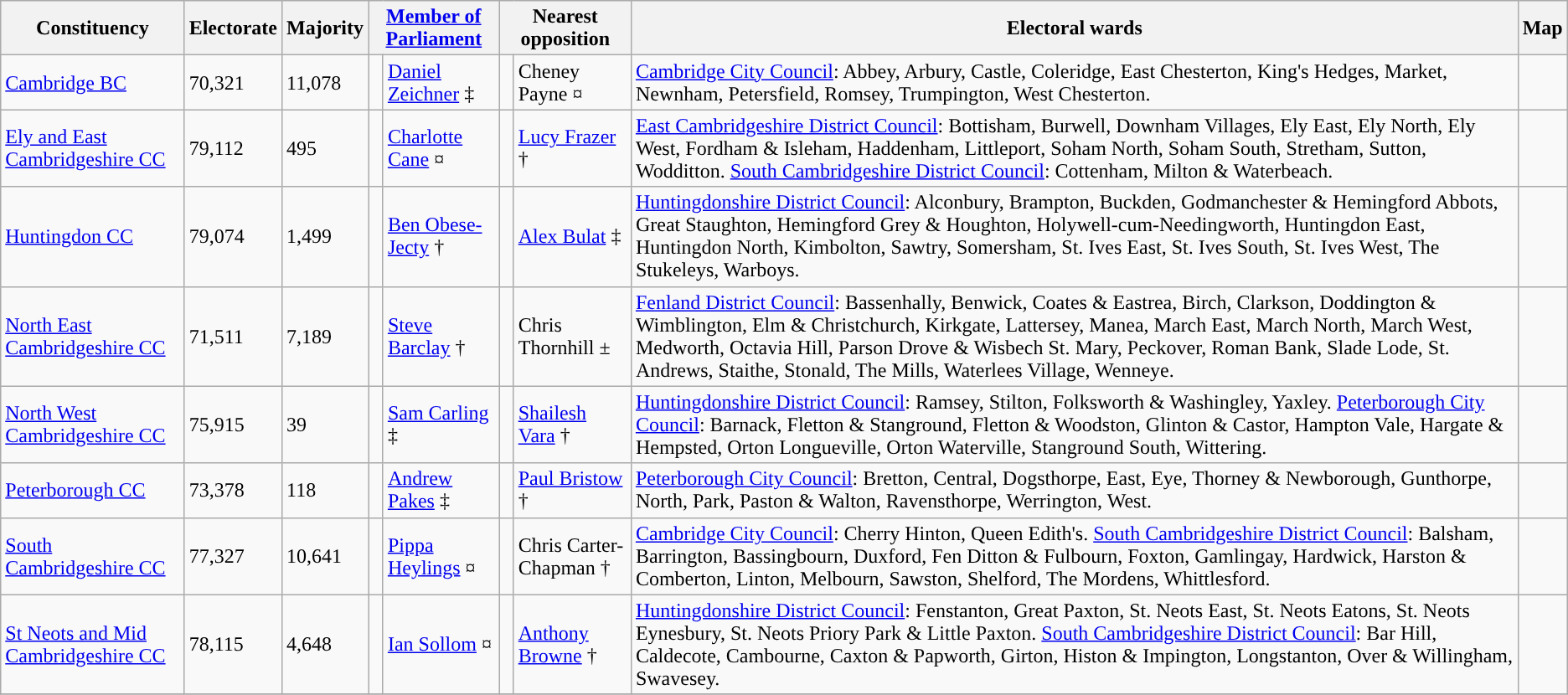<table class="wikitable sortable">
<tr>
<th rowspan=1>Constituency</th>
<th rowspan=1>Electorate</th>
<th rowspan=1>Majority</th>
<th colspan=2 class=unsortable><a href='#'>Member of Parliament</a></th>
<th colspan=2 class=unsortable>Nearest opposition</th>
<th rowspan=1 class=unsortable>Electoral wards</th>
<th rowspan=1 class=unsortable>Map</th>
</tr>
<tr>
<td><a href='#'>Cambridge BC</a></td>
<td>70,321</td>
<td>11,078</td>
<td style="color:inherit;background:"> </td>
<td><a href='#'>Daniel Zeichner</a> ‡</td>
<td style="color:inherit;background:"> </td>
<td>Cheney Payne ¤</td>
<td><a href='#'>Cambridge City Council</a>: Abbey, Arbury, Castle, Coleridge, East Chesterton, King's Hedges, Market, Newnham, Petersfield, Romsey, Trumpington, West Chesterton.</td>
<td></td>
</tr>
<tr>
<td><a href='#'>Ely and East Cambridgeshire CC</a></td>
<td>79,112</td>
<td>495</td>
<td style="color:inherit;background:"> </td>
<td><a href='#'>Charlotte Cane</a> ¤</td>
<td style="color:inherit;background:"> </td>
<td><a href='#'>Lucy Frazer</a> †</td>
<td><a href='#'>East Cambridgeshire District Council</a>: Bottisham, Burwell, Downham Villages, Ely East, Ely North, Ely West, Fordham & Isleham, Haddenham, Littleport, Soham North, Soham South, Stretham, Sutton, Wodditton. <a href='#'>South Cambridgeshire District Council</a>: Cottenham, Milton & Waterbeach.</td>
<td></td>
</tr>
<tr>
<td><a href='#'>Huntingdon CC</a></td>
<td>79,074</td>
<td>1,499</td>
<td style="color:inherit;background:"> </td>
<td><a href='#'>Ben Obese-Jecty</a> †</td>
<td style="color:inherit;background:"> </td>
<td><a href='#'>Alex Bulat</a> ‡</td>
<td><a href='#'>Huntingdonshire District Council</a>: Alconbury, Brampton, Buckden, Godmanchester & Hemingford Abbots, Great Staughton, Hemingford Grey & Houghton, Holywell-cum-Needingworth, Huntingdon East, Huntingdon North, Kimbolton, Sawtry, Somersham, St. Ives East, St. Ives South, St. Ives West, The Stukeleys, Warboys.</td>
<td></td>
</tr>
<tr>
<td><a href='#'>North East Cambridgeshire CC</a></td>
<td>71,511</td>
<td>7,189</td>
<td style="color:inherit;background:"> </td>
<td><a href='#'>Steve Barclay</a> †</td>
<td style="color:inherit;background:"> </td>
<td>Chris Thornhill ±</td>
<td><a href='#'>Fenland District Council</a>: Bassenhally, Benwick, Coates & Eastrea, Birch, Clarkson, Doddington & Wimblington, Elm & Christchurch, Kirkgate, Lattersey, Manea, March East, March North, March West, Medworth, Octavia Hill, Parson Drove & Wisbech St. Mary, Peckover, Roman Bank, Slade Lode, St. Andrews, Staithe, Stonald, The Mills, Waterlees Village, Wenneye.</td>
<td></td>
</tr>
<tr>
<td><a href='#'>North West Cambridgeshire CC</a></td>
<td>75,915</td>
<td>39</td>
<td style="color:inherit;background:"> </td>
<td><a href='#'>Sam Carling</a> ‡</td>
<td style="color:inherit;background:"> </td>
<td><a href='#'>Shailesh Vara</a> †</td>
<td><a href='#'>Huntingdonshire District Council</a>: Ramsey, Stilton, Folksworth & Washingley, Yaxley. <a href='#'>Peterborough City Council</a>: Barnack, Fletton & Stanground, Fletton & Woodston, Glinton & Castor, Hampton Vale, Hargate & Hempsted, Orton Longueville, Orton Waterville, Stanground South, Wittering.</td>
<td></td>
</tr>
<tr>
<td><a href='#'>Peterborough CC</a></td>
<td>73,378</td>
<td>118</td>
<td style="color:inherit;background:"> </td>
<td><a href='#'>Andrew Pakes</a> ‡</td>
<td style="color:inherit;background:"> </td>
<td><a href='#'>Paul Bristow</a> †</td>
<td><a href='#'>Peterborough City Council</a>: Bretton, Central, Dogsthorpe, East, Eye, Thorney & Newborough, Gunthorpe, North, Park, Paston & Walton, Ravensthorpe, Werrington, West.</td>
<td></td>
</tr>
<tr>
<td><a href='#'>South Cambridgeshire CC</a></td>
<td>77,327</td>
<td>10,641</td>
<td style="color:inherit;background:"> </td>
<td><a href='#'>Pippa Heylings</a> ¤</td>
<td style="color:inherit;background:"> </td>
<td>Chris Carter-Chapman †</td>
<td><a href='#'>Cambridge City Council</a>: Cherry Hinton, Queen Edith's. <a href='#'>South Cambridgeshire District Council</a>: Balsham, Barrington, Bassingbourn, Duxford, Fen Ditton & Fulbourn, Foxton, Gamlingay, Hardwick, Harston & Comberton, Linton, Melbourn, Sawston, Shelford, The Mordens, Whittlesford.</td>
<td></td>
</tr>
<tr>
<td><a href='#'>St Neots and Mid Cambridgeshire CC</a></td>
<td>78,115</td>
<td>4,648</td>
<td style="color:inherit;background:"> </td>
<td><a href='#'>Ian Sollom</a> ¤</td>
<td style="color:inherit;background:"> </td>
<td><a href='#'>Anthony Browne</a> †</td>
<td><a href='#'>Huntingdonshire District Council</a>: Fenstanton, Great Paxton, St. Neots East, St. Neots Eatons, St. Neots Eynesbury, St. Neots Priory Park & Little Paxton. <a href='#'>South Cambridgeshire District Council</a>: Bar Hill, Caldecote, Cambourne, Caxton & Papworth, Girton, Histon & Impington, Longstanton, Over & Willingham, Swavesey.</td>
<td></td>
</tr>
<tr>
</tr>
</table>
